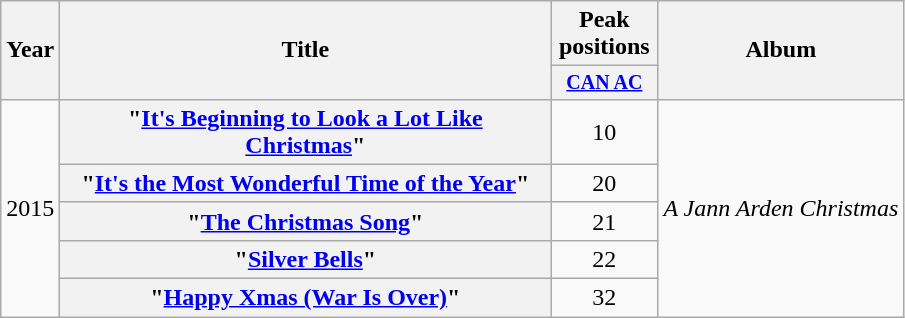<table class="wikitable plainrowheaders" style="text-align:center;">
<tr>
<th scope="col" rowspan="2">Year</th>
<th scope="col" rowspan="2" style="width:20em;">Title</th>
<th scope="col">Peak positions</th>
<th scope="col" rowspan="2">Album</th>
</tr>
<tr style="font-size:smaller;">
<th scope="col" width="65"><a href='#'>CAN AC</a><br></th>
</tr>
<tr>
<td rowspan="5">2015</td>
<th scope="row">"<a href='#'>It's Beginning to Look a Lot Like Christmas</a>"</th>
<td>10</td>
<td align="left" rowspan="5"><em>A Jann Arden Christmas</em></td>
</tr>
<tr>
<th scope="row">"<a href='#'>It's the Most Wonderful Time of the Year</a>"</th>
<td>20</td>
</tr>
<tr>
<th scope="row">"<a href='#'>The Christmas Song</a>"</th>
<td>21</td>
</tr>
<tr>
<th scope="row">"<a href='#'>Silver Bells</a>"</th>
<td>22</td>
</tr>
<tr>
<th scope="row">"<a href='#'>Happy Xmas (War Is Over)</a>"</th>
<td>32</td>
</tr>
</table>
